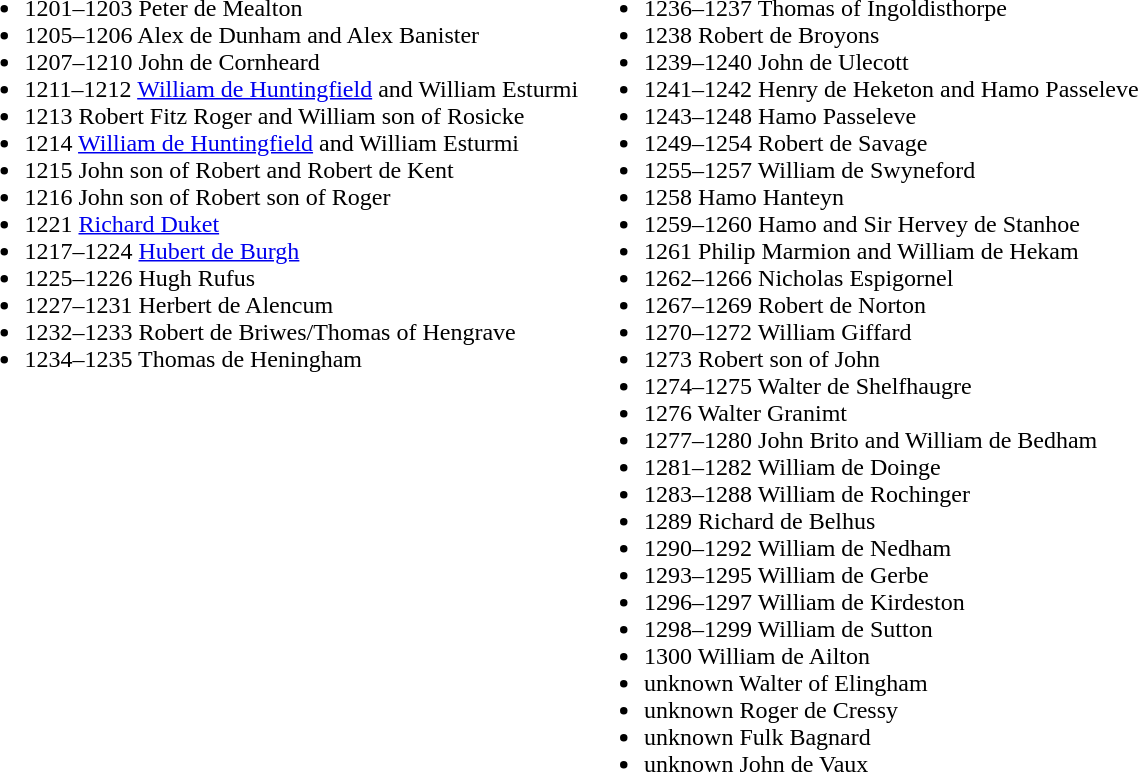<table>
<tr>
<td valign="top"><br><ul><li>1201–1203 Peter de Mealton</li><li>1205–1206 Alex de Dunham and Alex Banister</li><li>1207–1210 John de Cornheard</li><li>1211–1212 <a href='#'>William de Huntingfield</a> and William Esturmi</li><li>1213 Robert Fitz Roger and William son of Rosicke</li><li>1214 <a href='#'>William de Huntingfield</a> and William Esturmi</li><li>1215 John son of Robert and Robert de Kent</li><li>1216 John son of Robert son of Roger</li><li>1221 <a href='#'>Richard Duket</a></li><li>1217–1224 <a href='#'>Hubert de Burgh</a></li><li>1225–1226 Hugh Rufus</li><li>1227–1231 Herbert de Alencum</li><li>1232–1233 Robert de Briwes/Thomas of Hengrave</li><li>1234–1235 Thomas de Heningham</li></ul></td>
<td valign="top"><br><ul><li>1236–1237 Thomas of Ingoldisthorpe</li><li>1238 Robert de Broyons</li><li>1239–1240 John de Ulecott</li><li>1241–1242 Henry de Heketon and Hamo Passeleve</li><li>1243–1248 Hamo Passeleve</li><li>1249–1254 Robert de Savage</li><li>1255–1257 William de Swyneford</li><li>1258 Hamo Hanteyn</li><li>1259–1260 Hamo and Sir Hervey de Stanhoe</li><li>1261 Philip Marmion and William de Hekam</li><li>1262–1266 Nicholas Espigornel</li><li>1267–1269 Robert de Norton</li><li>1270–1272 William Giffard</li><li>1273 Robert son of John</li><li>1274–1275 Walter de Shelfhaugre</li><li>1276 Walter Granimt</li><li>1277–1280 John Brito and William de Bedham</li><li>1281–1282 William de Doinge</li><li>1283–1288 William de Rochinger</li><li>1289 Richard de Belhus</li><li>1290–1292 William de Nedham</li><li>1293–1295 William de Gerbe</li><li>1296–1297 William de Kirdeston</li><li>1298–1299 William de Sutton</li><li>1300 William de Ailton</li><li>unknown Walter of Elingham</li><li>unknown Roger de Cressy</li><li>unknown Fulk Bagnard</li><li>unknown John de Vaux</li></ul></td>
</tr>
</table>
